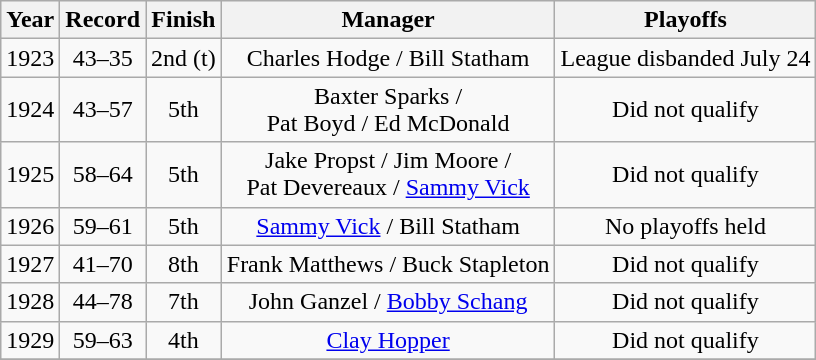<table class="wikitable">
<tr style="background: #F2F2F2;">
<th>Year</th>
<th>Record</th>
<th>Finish</th>
<th>Manager</th>
<th>Playoffs</th>
</tr>
<tr align=center>
<td>1923</td>
<td>43–35</td>
<td>2nd (t)</td>
<td>Charles Hodge / Bill Statham</td>
<td>League disbanded July 24</td>
</tr>
<tr align=center>
<td>1924</td>
<td>43–57</td>
<td>5th</td>
<td>Baxter Sparks /<br> Pat Boyd / Ed McDonald</td>
<td>Did not qualify</td>
</tr>
<tr align=center>
<td>1925</td>
<td>58–64</td>
<td>5th</td>
<td>Jake Propst / Jim Moore /<br> Pat Devereaux / <a href='#'>Sammy Vick</a></td>
<td>Did not qualify</td>
</tr>
<tr align=center>
<td>1926</td>
<td>59–61</td>
<td>5th</td>
<td><a href='#'>Sammy Vick</a> / Bill Statham</td>
<td>No playoffs held</td>
</tr>
<tr align=center>
<td>1927</td>
<td>41–70</td>
<td>8th</td>
<td>Frank Matthews / Buck Stapleton</td>
<td>Did not qualify</td>
</tr>
<tr align=center>
<td>1928</td>
<td>44–78</td>
<td>7th</td>
<td>John Ganzel / <a href='#'>Bobby Schang</a></td>
<td>Did not qualify</td>
</tr>
<tr align=center>
<td>1929</td>
<td>59–63</td>
<td>4th</td>
<td><a href='#'>Clay Hopper</a></td>
<td>Did not qualify</td>
</tr>
<tr align=center>
</tr>
</table>
